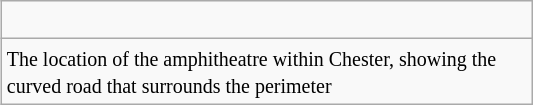<table style="float:right;width:355px;margin:0 0 0.5em 1em;" class=wikitable>
<tr>
<td><br></td>
</tr>
<tr>
<td><small>The location of the amphitheatre within Chester, showing the curved road that surrounds the perimeter</small></td>
</tr>
</table>
